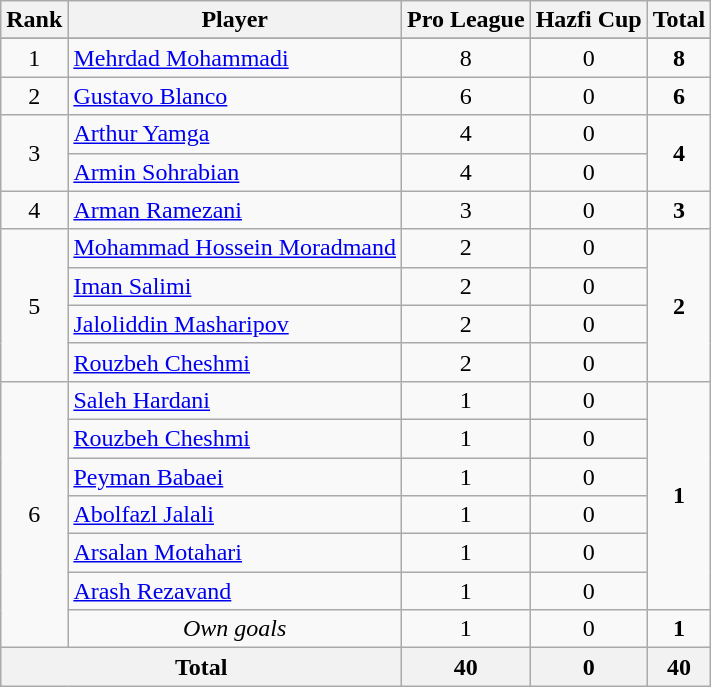<table class="wikitable" style="text-align: center;">
<tr>
<th>Rank</th>
<th>Player</th>
<th>Pro League</th>
<th>Hazfi Cup</th>
<th>Total</th>
</tr>
<tr>
</tr>
<tr>
<td>1</td>
<td align="left"> <a href='#'>Mehrdad Mohammadi</a></td>
<td>8</td>
<td>0</td>
<td><strong>8</strong></td>
</tr>
<tr>
<td>2</td>
<td align="left"> <a href='#'>Gustavo Blanco</a></td>
<td>6</td>
<td>0</td>
<td><strong>6</strong></td>
</tr>
<tr>
<td rowspan=2">3</td>
<td align="left"> <a href='#'>Arthur Yamga</a></td>
<td>4</td>
<td>0</td>
<td rowspan="2"><strong>4</strong></td>
</tr>
<tr>
<td align="left"> <a href='#'>Armin Sohrabian</a></td>
<td>4</td>
<td>0</td>
</tr>
<tr>
<td>4</td>
<td align="left"> <a href='#'>Arman Ramezani</a></td>
<td>3</td>
<td>0</td>
<td><strong>3</strong></td>
</tr>
<tr>
<td rowspan="4">5</td>
<td align="left"> <a href='#'>Mohammad Hossein Moradmand</a></td>
<td>2</td>
<td>0</td>
<td rowspan="4"><strong>2</strong></td>
</tr>
<tr>
<td align="left"> <a href='#'>Iman Salimi</a></td>
<td>2</td>
<td>0</td>
</tr>
<tr>
<td align="left"> <a href='#'>Jaloliddin Masharipov</a></td>
<td>2</td>
<td>0</td>
</tr>
<tr>
<td align="left"> <a href='#'>Rouzbeh Cheshmi</a></td>
<td>2</td>
<td>0</td>
</tr>
<tr>
<td rowspan="7">6</td>
<td align="left"> <a href='#'>Saleh Hardani</a></td>
<td>1</td>
<td>0</td>
<td rowspan="6"><strong>1</strong></td>
</tr>
<tr>
<td align="left"> <a href='#'>Rouzbeh Cheshmi</a></td>
<td>1</td>
<td>0</td>
</tr>
<tr>
<td align="left"> <a href='#'>Peyman Babaei</a></td>
<td>1</td>
<td>0</td>
</tr>
<tr>
<td align="left"> <a href='#'>Abolfazl Jalali</a></td>
<td>1</td>
<td>0</td>
</tr>
<tr>
<td align="left"> <a href='#'>Arsalan Motahari</a></td>
<td>1</td>
<td>0</td>
</tr>
<tr>
<td align="left"> <a href='#'>Arash Rezavand</a></td>
<td>1</td>
<td>0</td>
</tr>
<tr>
<td colspan=1 align=center><em>Own goals</em></td>
<td>1</td>
<td>0</td>
<td><strong>1</strong></td>
</tr>
<tr>
<th colspan=2>Total</th>
<th>40</th>
<th>0</th>
<th>40</th>
</tr>
</table>
